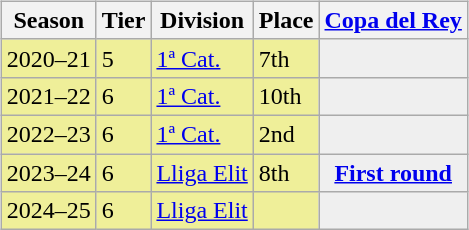<table>
<tr>
<td valign="top" width=0%><br><table class="wikitable">
<tr style="background:#f0f6fa;">
<th>Season</th>
<th>Tier</th>
<th>Division</th>
<th>Place</th>
<th><a href='#'>Copa del Rey</a></th>
</tr>
<tr>
<td style="background:#EFEF99;">2020–21</td>
<td style="background:#EFEF99;">5</td>
<td style="background:#EFEF99;"><a href='#'>1ª Cat.</a></td>
<td style="background:#EFEF99;">7th</td>
<td style="background:#efefef;"></td>
</tr>
<tr>
<td style="background:#EFEF99;">2021–22</td>
<td style="background:#EFEF99;">6</td>
<td style="background:#EFEF99;"><a href='#'>1ª Cat.</a></td>
<td style="background:#EFEF99;">10th</td>
<td style="background:#efefef;"></td>
</tr>
<tr>
<td style="background:#EFEF99;">2022–23</td>
<td style="background:#EFEF99;">6</td>
<td style="background:#EFEF99;"><a href='#'>1ª Cat.</a></td>
<td style="background:#EFEF99;">2nd</td>
<td style="background:#efefef;"></td>
</tr>
<tr>
<td style="background:#EFEF99;">2023–24</td>
<td style="background:#EFEF99;">6</td>
<td style="background:#EFEF99;"><a href='#'>Lliga Elit</a></td>
<td style="background:#EFEF99;">8th</td>
<th style="background:#efefef;"><a href='#'>First round</a></th>
</tr>
<tr>
<td style="background:#EFEF99;">2024–25</td>
<td style="background:#EFEF99;">6</td>
<td style="background:#EFEF99;"><a href='#'>Lliga Elit</a></td>
<td style="background:#EFEF99;"></td>
<th style="background:#efefef;"></th>
</tr>
</table>
</td>
</tr>
</table>
